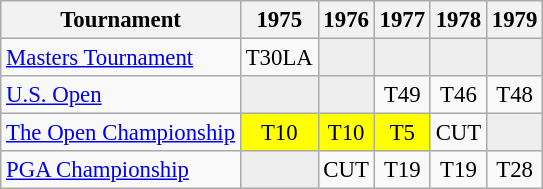<table class="wikitable" style="font-size:95%;text-align:center;">
<tr>
<th>Tournament</th>
<th>1975</th>
<th>1976</th>
<th>1977</th>
<th>1978</th>
<th>1979</th>
</tr>
<tr>
<td align=left><a href='#'>Masters Tournament</a></td>
<td>T30<span>LA</span></td>
<td style="background:#eeeeee;"></td>
<td style="background:#eeeeee;"></td>
<td style="background:#eeeeee;"></td>
<td style="background:#eeeeee;"></td>
</tr>
<tr>
<td align=left><a href='#'>U.S. Open</a></td>
<td style="background:#eeeeee;"></td>
<td style="background:#eeeeee;"></td>
<td>T49</td>
<td>T46</td>
<td>T48</td>
</tr>
<tr>
<td align=left><a href='#'>The Open Championship</a></td>
<td style="background:yellow;">T10</td>
<td style="background:yellow;">T10</td>
<td style="background:yellow;">T5</td>
<td>CUT</td>
<td style="background:#eeeeee;"></td>
</tr>
<tr>
<td align=left><a href='#'>PGA Championship</a></td>
<td style="background:#eeeeee;"></td>
<td>CUT</td>
<td>T19</td>
<td>T19</td>
<td>T28</td>
</tr>
</table>
